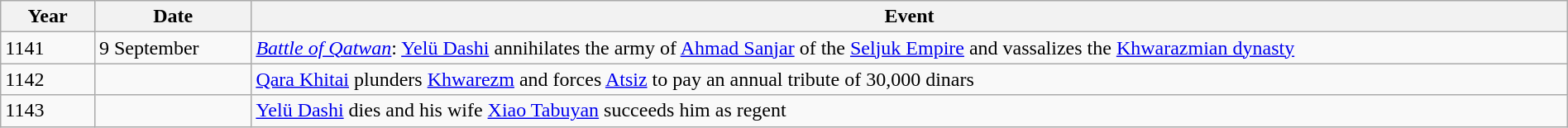<table class="wikitable" width="100%">
<tr>
<th style="width:6%">Year</th>
<th style="width:10%">Date</th>
<th>Event</th>
</tr>
<tr>
<td>1141</td>
<td>9 September</td>
<td><em><a href='#'>Battle of Qatwan</a></em>: <a href='#'>Yelü Dashi</a> annihilates the army of <a href='#'>Ahmad Sanjar</a> of the <a href='#'>Seljuk Empire</a> and vassalizes the <a href='#'>Khwarazmian dynasty</a></td>
</tr>
<tr>
<td>1142</td>
<td></td>
<td><a href='#'>Qara Khitai</a> plunders <a href='#'>Khwarezm</a> and forces <a href='#'>Atsiz</a> to pay an annual tribute of 30,000 dinars</td>
</tr>
<tr>
<td>1143</td>
<td></td>
<td><a href='#'>Yelü Dashi</a> dies and his wife <a href='#'>Xiao Tabuyan</a> succeeds him as regent</td>
</tr>
</table>
